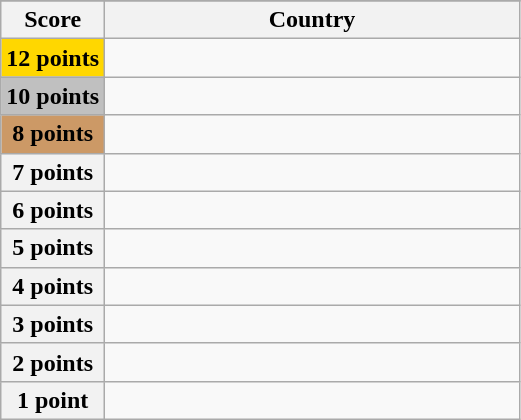<table class="wikitable">
<tr>
</tr>
<tr>
<th scope="col" width="20%">Score</th>
<th scope="col">Country</th>
</tr>
<tr>
<th scope="row" style="background:gold">12 points</th>
<td></td>
</tr>
<tr>
<th scope="row" style="background:silver">10 points</th>
<td></td>
</tr>
<tr>
<th scope="row" style="background:#CC9966">8 points</th>
<td></td>
</tr>
<tr>
<th scope="row">7 points</th>
<td></td>
</tr>
<tr>
<th scope="row">6 points</th>
<td></td>
</tr>
<tr>
<th scope="row">5 points</th>
<td></td>
</tr>
<tr>
<th scope="row">4 points</th>
<td></td>
</tr>
<tr>
<th scope="row">3 points</th>
<td></td>
</tr>
<tr>
<th scope="row">2 points</th>
<td></td>
</tr>
<tr>
<th scope="row">1 point</th>
<td></td>
</tr>
</table>
